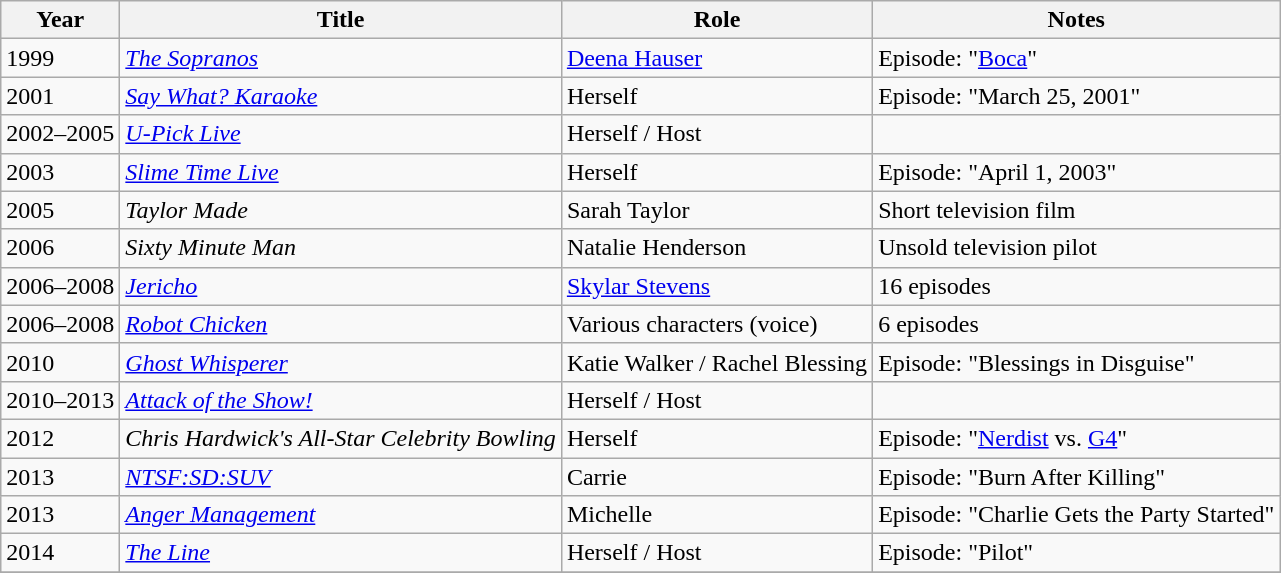<table class="wikitable sortable">
<tr>
<th>Year</th>
<th>Title</th>
<th>Role</th>
<th class="unsortable">Notes</th>
</tr>
<tr>
<td>1999</td>
<td><em><a href='#'>The Sopranos</a></em></td>
<td><a href='#'>Deena Hauser</a></td>
<td>Episode: "<a href='#'>Boca</a>"</td>
</tr>
<tr>
<td>2001</td>
<td><em><a href='#'>Say What? Karaoke</a></em></td>
<td>Herself</td>
<td>Episode: "March 25, 2001"</td>
</tr>
<tr>
<td>2002–2005</td>
<td><em><a href='#'>U-Pick Live</a></em></td>
<td>Herself / Host</td>
<td></td>
</tr>
<tr>
<td>2003</td>
<td><em><a href='#'>Slime Time Live</a></em></td>
<td>Herself</td>
<td>Episode: "April 1, 2003"</td>
</tr>
<tr>
<td>2005</td>
<td><em>Taylor Made</em></td>
<td>Sarah Taylor</td>
<td>Short television film</td>
</tr>
<tr>
<td>2006</td>
<td><em>Sixty Minute Man</em></td>
<td>Natalie Henderson</td>
<td>Unsold television pilot</td>
</tr>
<tr>
<td>2006–2008</td>
<td><em><a href='#'>Jericho</a></em></td>
<td><a href='#'>Skylar Stevens</a></td>
<td>16 episodes</td>
</tr>
<tr>
<td>2006–2008</td>
<td><em><a href='#'>Robot Chicken</a></em></td>
<td>Various characters (voice)</td>
<td>6 episodes</td>
</tr>
<tr>
<td>2010</td>
<td><em><a href='#'>Ghost Whisperer</a></em></td>
<td>Katie Walker / Rachel Blessing</td>
<td>Episode: "Blessings in Disguise"</td>
</tr>
<tr>
<td>2010–2013</td>
<td><em><a href='#'>Attack of the Show!</a></em></td>
<td>Herself / Host</td>
<td></td>
</tr>
<tr>
<td>2012</td>
<td><em>Chris Hardwick's All-Star Celebrity Bowling</em></td>
<td>Herself</td>
<td>Episode: "<a href='#'>Nerdist</a> vs. <a href='#'>G4</a>"</td>
</tr>
<tr>
<td>2013</td>
<td><em><a href='#'>NTSF:SD:SUV</a></em></td>
<td>Carrie</td>
<td>Episode: "Burn After Killing"</td>
</tr>
<tr>
<td>2013</td>
<td><em><a href='#'>Anger Management</a></em></td>
<td>Michelle</td>
<td>Episode: "Charlie Gets the Party Started"</td>
</tr>
<tr>
<td>2014</td>
<td><em><a href='#'>The Line</a></em></td>
<td>Herself / Host</td>
<td>Episode: "Pilot"</td>
</tr>
<tr>
</tr>
</table>
